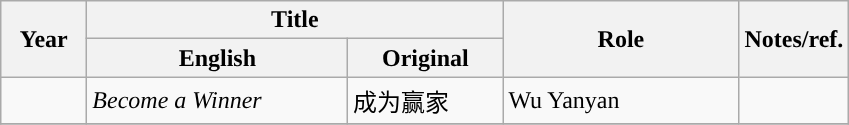<table class="wikitable">
<tr>
<th scope="col" rowspan="2" align="left" width="50px">Year</th>
<th scope="col" colspan="2" align="left" width="270px">Title</th>
<th scope="col" rowspan="2" align="left" width="150px">Role</th>
<th scope="col" rowspan="2" align="left" width="50px">Notes/ref.</th>
</tr>
<tr>
<th scope="col">English</th>
<th scope="col">Original</th>
</tr>
<tr>
<td></td>
<td><em>Become a Winner</em></td>
<td>成为赢家</td>
<td>Wu Yanyan</td>
<td></td>
</tr>
<tr>
</tr>
</table>
